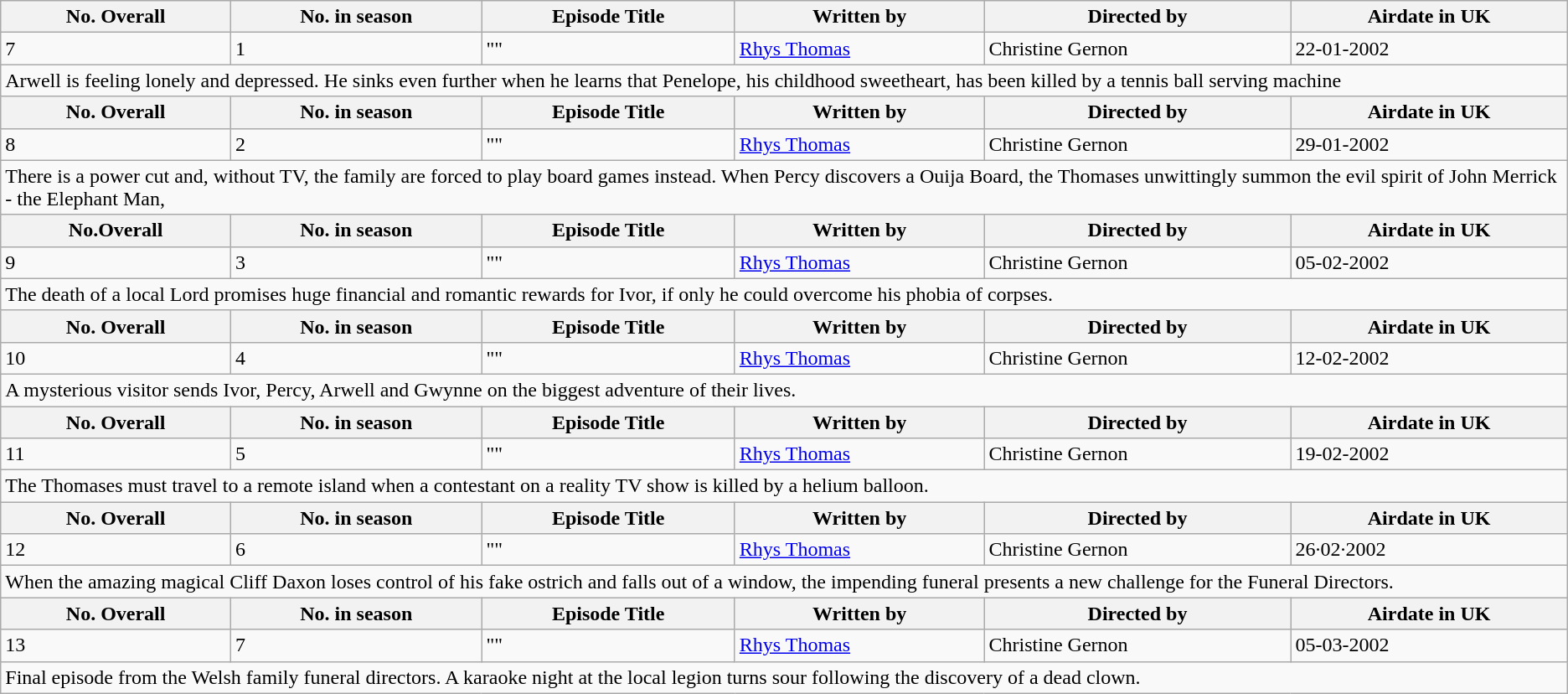<table class="wikitable">
<tr>
<th>No. Overall</th>
<th>No. in season</th>
<th>Episode Title</th>
<th>Written by</th>
<th>Directed by</th>
<th>Airdate in UK</th>
</tr>
<tr>
<td>7</td>
<td>1</td>
<td>""</td>
<td><a href='#'>Rhys Thomas</a></td>
<td>Christine Gernon</td>
<td>22-01-2002</td>
</tr>
<tr>
<td colspan="6">Arwell is feeling lonely and depressed. He sinks even further when he learns that Penelope, his childhood sweetheart, has been killed by a tennis ball serving machine</td>
</tr>
<tr>
<th>No. Overall</th>
<th>No. in season</th>
<th>Episode Title</th>
<th>Written by</th>
<th>Directed by</th>
<th>Airdate in UK</th>
</tr>
<tr>
<td>8</td>
<td>2</td>
<td>""</td>
<td><a href='#'>Rhys Thomas</a></td>
<td>Christine Gernon</td>
<td>29-01-2002</td>
</tr>
<tr>
<td colspan="6">There is a power cut and, without TV, the family are forced to play board games instead. When Percy discovers a Ouija Board, the Thomases unwittingly summon the evil spirit of John Merrick - the Elephant Man,</td>
</tr>
<tr>
<th>No.Overall</th>
<th>No. in season</th>
<th>Episode Title</th>
<th>Written by</th>
<th>Directed by</th>
<th>Airdate in UK</th>
</tr>
<tr>
<td>9</td>
<td>3</td>
<td>""</td>
<td><a href='#'>Rhys Thomas</a></td>
<td>Christine Gernon</td>
<td>05-02-2002</td>
</tr>
<tr>
<td colspan="6">The death of a local Lord promises huge financial and romantic rewards for Ivor, if only he could overcome his phobia of corpses.</td>
</tr>
<tr>
<th>No. Overall</th>
<th>No. in season</th>
<th>Episode Title</th>
<th>Written by</th>
<th>Directed by</th>
<th>Airdate in UK</th>
</tr>
<tr>
<td>10</td>
<td>4</td>
<td>""</td>
<td><a href='#'>Rhys Thomas</a></td>
<td>Christine Gernon</td>
<td>12-02-2002</td>
</tr>
<tr>
<td colspan="6">A mysterious visitor sends Ivor, Percy, Arwell and Gwynne on the biggest adventure of their lives.</td>
</tr>
<tr>
<th>No. Overall</th>
<th>No. in season</th>
<th>Episode Title</th>
<th>Written by</th>
<th>Directed by</th>
<th>Airdate in UK</th>
</tr>
<tr>
<td>11</td>
<td>5</td>
<td>""</td>
<td><a href='#'>Rhys Thomas</a></td>
<td>Christine Gernon</td>
<td>19-02-2002</td>
</tr>
<tr>
<td colspan="6">The Thomases must travel to a remote island when a contestant on a reality TV show is killed by a helium balloon.</td>
</tr>
<tr>
<th>No. Overall</th>
<th>No. in season</th>
<th>Episode Title</th>
<th>Written by</th>
<th>Directed by</th>
<th>Airdate in UK</th>
</tr>
<tr>
<td>12</td>
<td>6</td>
<td>""</td>
<td><a href='#'>Rhys Thomas</a></td>
<td>Christine Gernon</td>
<td>26·02·2002</td>
</tr>
<tr>
<td colspan="6">When the amazing magical Cliff Daxon loses control of his fake ostrich and falls out of a window, the impending funeral presents a new challenge for the Funeral Directors.</td>
</tr>
<tr>
<th>No. Overall</th>
<th>No. in season</th>
<th>Episode Title</th>
<th>Written by</th>
<th>Directed by</th>
<th>Airdate in UK</th>
</tr>
<tr>
<td>13</td>
<td>7</td>
<td>""</td>
<td><a href='#'>Rhys Thomas</a></td>
<td>Christine Gernon</td>
<td>05-03-2002</td>
</tr>
<tr>
<td colspan="6">Final episode from the Welsh family funeral directors. A karaoke night at the local legion turns sour following the discovery of a dead clown.</td>
</tr>
</table>
